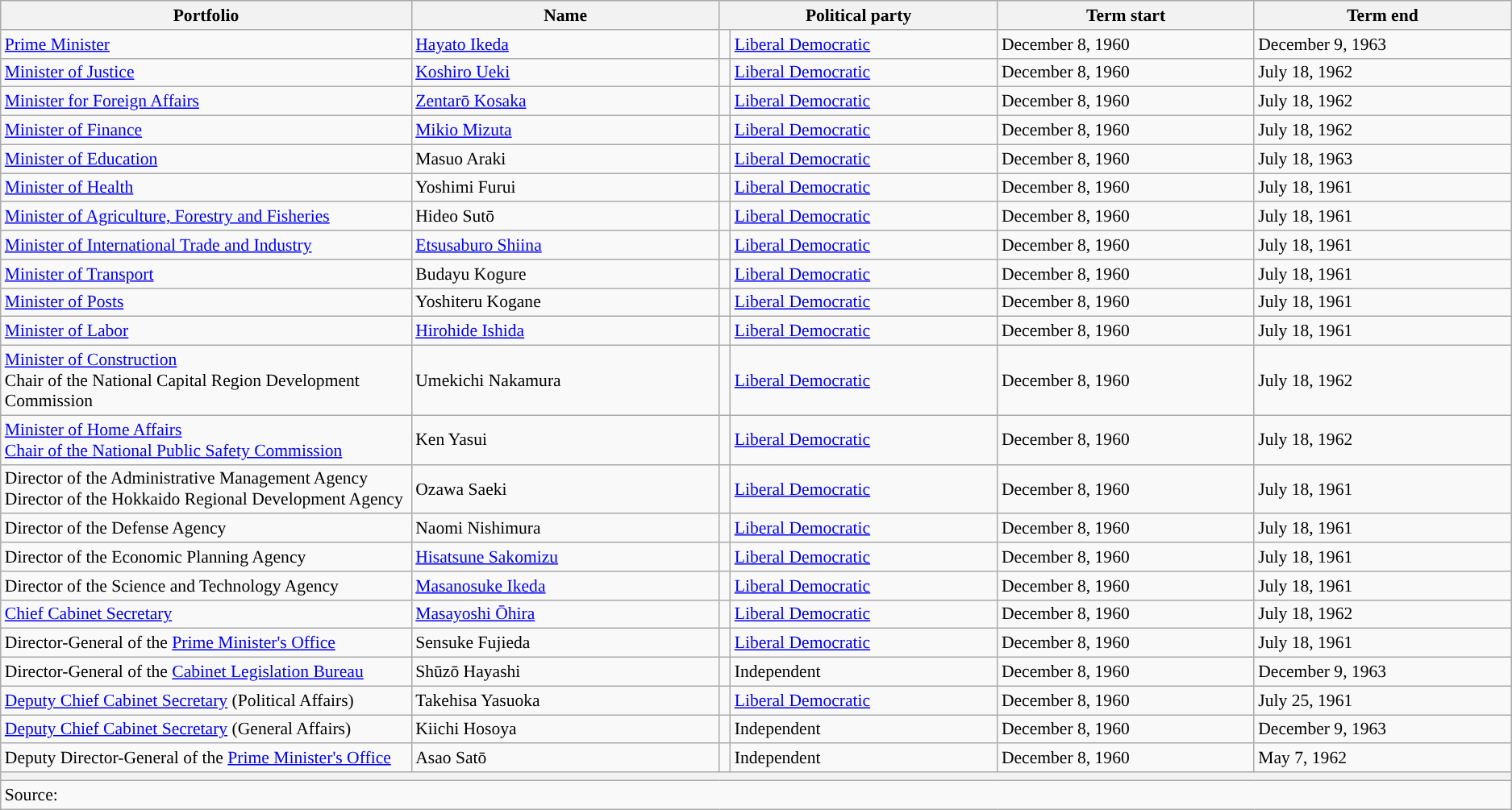<table class="wikitable unsortable" style="font-size: 90%;">
<tr>
<th scope="col" width="20%">Portfolio</th>
<th scope="col" width="15%">Name</th>
<th colspan="2" scope="col" width="13.5%">Political party</th>
<th scope="col" width="12.5%">Term start</th>
<th scope="col" width="12.5%">Term end</th>
</tr>
<tr>
<td style="text-align: left;"><a href='#'>Prime Minister</a></td>
<td><a href='#'>Hayato Ikeda</a></td>
<td width="0.5%" style="background:"></td>
<td><a href='#'>Liberal Democratic</a></td>
<td>December 8, 1960</td>
<td>December 9, 1963</td>
</tr>
<tr>
<td><a href='#'>Minister of Justice</a></td>
<td><a href='#'>Koshiro Ueki</a></td>
<td style="color:inherit;background:"></td>
<td><a href='#'>Liberal Democratic</a></td>
<td>December 8, 1960</td>
<td>July 18, 1962</td>
</tr>
<tr>
<td><a href='#'>Minister for Foreign Affairs</a></td>
<td><a href='#'>Zentarō Kosaka</a></td>
<td style="color:inherit;background:"></td>
<td><a href='#'>Liberal Democratic</a></td>
<td>December 8, 1960</td>
<td>July 18, 1962</td>
</tr>
<tr>
<td><a href='#'>Minister of Finance</a></td>
<td><a href='#'>Mikio Mizuta</a></td>
<td style="color:inherit;background:"></td>
<td><a href='#'>Liberal Democratic</a></td>
<td>December 8, 1960</td>
<td>July 18, 1962</td>
</tr>
<tr>
<td><a href='#'>Minister of Education</a></td>
<td>Masuo Araki</td>
<td style="color:inherit;background:"></td>
<td><a href='#'>Liberal Democratic</a></td>
<td>December 8, 1960</td>
<td>July 18, 1963</td>
</tr>
<tr>
<td><a href='#'>Minister of Health</a></td>
<td>Yoshimi Furui</td>
<td style="color:inherit;background:"></td>
<td><a href='#'>Liberal Democratic</a></td>
<td>December 8, 1960</td>
<td>July 18, 1961</td>
</tr>
<tr>
<td><a href='#'>Minister of Agriculture, Forestry and Fisheries</a></td>
<td>Hideo Sutō</td>
<td style="color:inherit;background:"></td>
<td><a href='#'>Liberal Democratic</a></td>
<td>December 8, 1960</td>
<td>July 18, 1961</td>
</tr>
<tr>
<td><a href='#'>Minister of International Trade and Industry</a></td>
<td><a href='#'>Etsusaburo Shiina</a></td>
<td style="color:inherit;background:"></td>
<td><a href='#'>Liberal Democratic</a></td>
<td>December 8, 1960</td>
<td>July 18, 1961</td>
</tr>
<tr>
<td><a href='#'>Minister of Transport</a></td>
<td>Budayu Kogure</td>
<td style="color:inherit;background:"></td>
<td><a href='#'>Liberal Democratic</a></td>
<td>December 8, 1960</td>
<td>July 18, 1961</td>
</tr>
<tr>
<td><a href='#'>Minister of Posts</a></td>
<td>Yoshiteru Kogane</td>
<td style="color:inherit;background:"></td>
<td><a href='#'>Liberal Democratic</a></td>
<td>December 8, 1960</td>
<td>July 18, 1961</td>
</tr>
<tr>
<td><a href='#'>Minister of Labor</a></td>
<td><a href='#'>Hirohide Ishida</a></td>
<td style="color:inherit;background:"></td>
<td><a href='#'>Liberal Democratic</a></td>
<td>December 8, 1960</td>
<td>July 18, 1961</td>
</tr>
<tr>
<td><a href='#'>Minister of Construction</a><br>Chair of the National Capital Region Development Commission</td>
<td>Umekichi Nakamura</td>
<td style="color:inherit;background:"></td>
<td><a href='#'>Liberal Democratic</a></td>
<td>December 8, 1960</td>
<td>July 18, 1962</td>
</tr>
<tr>
<td><a href='#'>Minister of Home Affairs</a><br><a href='#'>Chair of the National Public Safety Commission</a></td>
<td>Ken Yasui</td>
<td style="color:inherit;background:"></td>
<td><a href='#'>Liberal Democratic</a></td>
<td>December 8, 1960</td>
<td>July 18, 1962</td>
</tr>
<tr>
<td>Director of the Administrative Management Agency<br>Director of the Hokkaido Regional Development Agency</td>
<td>Ozawa Saeki</td>
<td style="color:inherit;background:"></td>
<td><a href='#'>Liberal Democratic</a></td>
<td>December 8, 1960</td>
<td>July 18, 1961</td>
</tr>
<tr>
<td>Director of the Defense Agency</td>
<td>Naomi Nishimura</td>
<td style="color:inherit;background:"></td>
<td><a href='#'>Liberal Democratic</a></td>
<td>December 8, 1960</td>
<td>July 18, 1961</td>
</tr>
<tr>
<td>Director of the Economic Planning Agency</td>
<td><a href='#'>Hisatsune Sakomizu</a></td>
<td style="color:inherit;background:"></td>
<td><a href='#'>Liberal Democratic</a></td>
<td>December 8, 1960</td>
<td>July 18, 1961</td>
</tr>
<tr>
<td>Director of the Science and Technology Agency</td>
<td><a href='#'>Masanosuke Ikeda</a></td>
<td style="color:inherit;background:"></td>
<td><a href='#'>Liberal Democratic</a></td>
<td>December 8, 1960</td>
<td>July 18, 1961</td>
</tr>
<tr>
<td><a href='#'>Chief Cabinet Secretary</a></td>
<td><a href='#'>Masayoshi Ōhira</a></td>
<td style="color:inherit;background:"></td>
<td><a href='#'>Liberal Democratic</a></td>
<td>December 8, 1960</td>
<td>July 18, 1962</td>
</tr>
<tr>
<td>Director-General of the <a href='#'>Prime Minister's Office</a></td>
<td>Sensuke Fujieda</td>
<td style="color:inherit;background:"></td>
<td><a href='#'>Liberal Democratic</a></td>
<td>December 8, 1960</td>
<td>July 18, 1961</td>
</tr>
<tr>
<td>Director-General of the <a href='#'>Cabinet Legislation Bureau</a></td>
<td>Shūzō Hayashi</td>
<td style="color:inherit;background:"></td>
<td>Independent</td>
<td>December 8, 1960</td>
<td>December 9, 1963</td>
</tr>
<tr>
<td><a href='#'>Deputy Chief Cabinet Secretary</a> (Political Affairs)</td>
<td>Takehisa Yasuoka</td>
<td style="color:inherit;background:"></td>
<td><a href='#'>Liberal Democratic</a></td>
<td>December 8, 1960</td>
<td>July 25, 1961</td>
</tr>
<tr>
<td><a href='#'>Deputy Chief Cabinet Secretary</a> (General Affairs)</td>
<td>Kiichi Hosoya</td>
<td style="color:inherit;background:"></td>
<td>Independent</td>
<td>December 8, 1960</td>
<td>December 9, 1963</td>
</tr>
<tr>
<td>Deputy Director-General of the <a href='#'>Prime Minister's Office</a></td>
<td>Asao Satō</td>
<td style="color:inherit;background:"></td>
<td>Independent</td>
<td>December 8, 1960</td>
<td>May 7, 1962</td>
</tr>
<tr>
<th colspan="6"></th>
</tr>
<tr>
<td colspan="6">Source:</td>
</tr>
</table>
